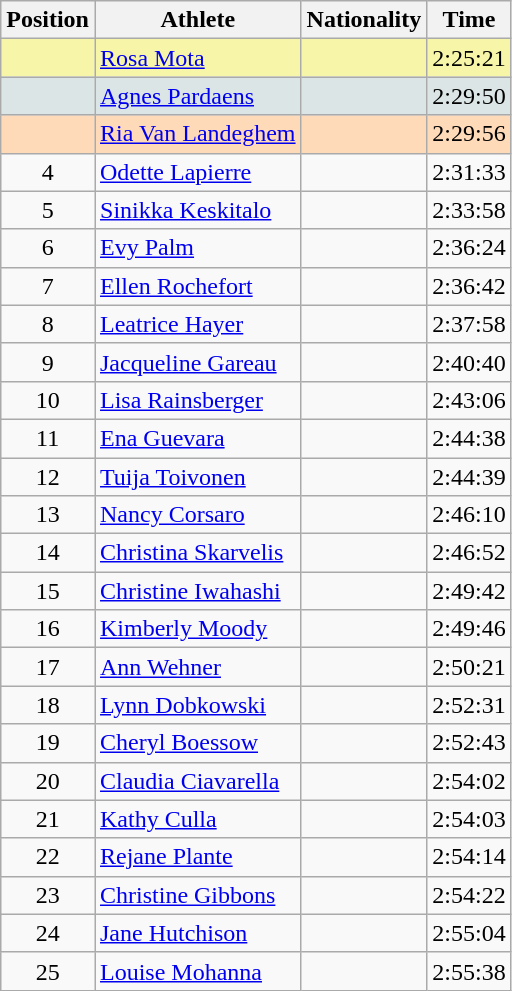<table class="wikitable sortable">
<tr>
<th>Position</th>
<th>Athlete</th>
<th>Nationality</th>
<th>Time</th>
</tr>
<tr bgcolor=#F7F6A8>
<td align=center></td>
<td><a href='#'>Rosa Mota</a></td>
<td></td>
<td>2:25:21</td>
</tr>
<tr bgcolor=#DCE5E5>
<td align=center></td>
<td><a href='#'>Agnes Pardaens</a></td>
<td></td>
<td>2:29:50</td>
</tr>
<tr bgcolor=#FFDAB9>
<td align=center></td>
<td><a href='#'>Ria Van Landeghem</a></td>
<td></td>
<td>2:29:56</td>
</tr>
<tr>
<td align=center>4</td>
<td><a href='#'>Odette Lapierre</a></td>
<td></td>
<td>2:31:33</td>
</tr>
<tr>
<td align=center>5</td>
<td><a href='#'>Sinikka Keskitalo</a></td>
<td></td>
<td>2:33:58</td>
</tr>
<tr>
<td align=center>6</td>
<td><a href='#'>Evy Palm</a></td>
<td></td>
<td>2:36:24</td>
</tr>
<tr>
<td align=center>7</td>
<td><a href='#'>Ellen Rochefort</a></td>
<td></td>
<td>2:36:42</td>
</tr>
<tr>
<td align=center>8</td>
<td><a href='#'>Leatrice Hayer</a></td>
<td></td>
<td>2:37:58</td>
</tr>
<tr>
<td align=center>9</td>
<td><a href='#'>Jacqueline Gareau</a></td>
<td></td>
<td>2:40:40</td>
</tr>
<tr>
<td align=center>10</td>
<td><a href='#'>Lisa Rainsberger</a></td>
<td></td>
<td>2:43:06</td>
</tr>
<tr>
<td align=center>11</td>
<td><a href='#'>Ena Guevara</a></td>
<td></td>
<td>2:44:38</td>
</tr>
<tr>
<td align=center>12</td>
<td><a href='#'>Tuija Toivonen</a></td>
<td></td>
<td>2:44:39</td>
</tr>
<tr>
<td align=center>13</td>
<td><a href='#'>Nancy Corsaro</a></td>
<td></td>
<td>2:46:10</td>
</tr>
<tr>
<td align=center>14</td>
<td><a href='#'>Christina Skarvelis</a></td>
<td></td>
<td>2:46:52</td>
</tr>
<tr>
<td align=center>15</td>
<td><a href='#'>Christine Iwahashi</a></td>
<td></td>
<td>2:49:42</td>
</tr>
<tr>
<td align=center>16</td>
<td><a href='#'>Kimberly Moody</a></td>
<td></td>
<td>2:49:46</td>
</tr>
<tr>
<td align=center>17</td>
<td><a href='#'>Ann Wehner</a></td>
<td></td>
<td>2:50:21</td>
</tr>
<tr>
<td align=center>18</td>
<td><a href='#'>Lynn Dobkowski</a></td>
<td></td>
<td>2:52:31</td>
</tr>
<tr>
<td align=center>19</td>
<td><a href='#'>Cheryl Boessow</a></td>
<td></td>
<td>2:52:43</td>
</tr>
<tr>
<td align=center>20</td>
<td><a href='#'>Claudia Ciavarella</a></td>
<td></td>
<td>2:54:02</td>
</tr>
<tr>
<td align=center>21</td>
<td><a href='#'>Kathy Culla</a></td>
<td></td>
<td>2:54:03</td>
</tr>
<tr>
<td align=center>22</td>
<td><a href='#'>Rejane Plante</a></td>
<td></td>
<td>2:54:14</td>
</tr>
<tr>
<td align=center>23</td>
<td><a href='#'>Christine Gibbons</a></td>
<td></td>
<td>2:54:22</td>
</tr>
<tr>
<td align=center>24</td>
<td><a href='#'>Jane Hutchison</a></td>
<td></td>
<td>2:55:04</td>
</tr>
<tr>
<td align=center>25</td>
<td><a href='#'>Louise Mohanna</a></td>
<td></td>
<td>2:55:38</td>
</tr>
</table>
